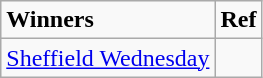<table class="wikitable">
<tr>
<td><strong>Winners</strong></td>
<td><strong>Ref</strong></td>
</tr>
<tr>
<td><a href='#'>Sheffield Wednesday</a></td>
<td></td>
</tr>
</table>
